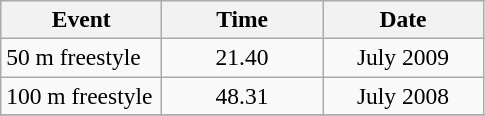<table class="wikitable" style="font-size:98%; text-align:center;">
<tr>
<th width="100">Event</th>
<th width="100">Time</th>
<th width="100">Date</th>
</tr>
<tr>
<td align="left">50 m freestyle</td>
<td>21.40</td>
<td>July 2009</td>
</tr>
<tr>
<td align="left">100 m freestyle</td>
<td>48.31</td>
<td>July 2008</td>
</tr>
<tr>
</tr>
</table>
